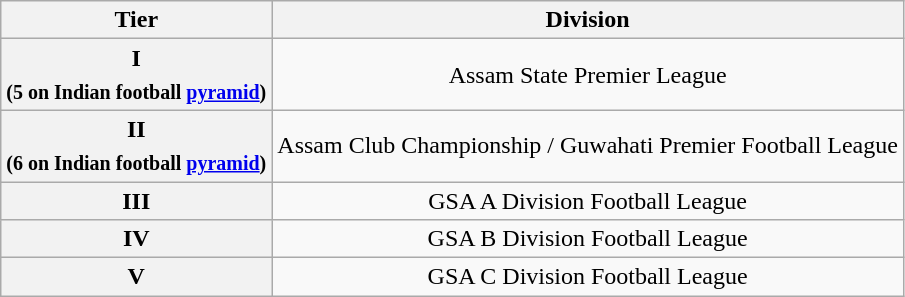<table class="wikitable" style="text-align:center;">
<tr>
<th>Tier</th>
<th colspan="2">Division</th>
</tr>
<tr>
<th>I<br><sub>(5 on Indian football <a href='#'>pyramid</a>)</sub></th>
<td>Assam State Premier League</td>
</tr>
<tr>
<th>II<br><sub>(6 on Indian football <a href='#'>pyramid</a>)</sub></th>
<td>Assam Club Championship / Guwahati Premier Football League</td>
</tr>
<tr>
<th>III</th>
<td>GSA A Division Football League</td>
</tr>
<tr>
<th>IV</th>
<td>GSA B Division Football League</td>
</tr>
<tr>
<th>V</th>
<td>GSA C Division Football League</td>
</tr>
</table>
